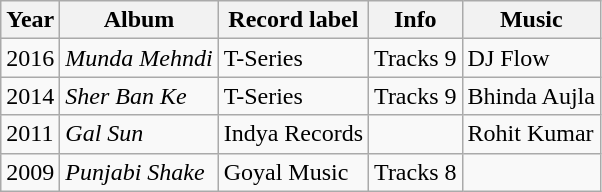<table class=wikitable>
<tr>
<th>Year</th>
<th>Album</th>
<th>Record label</th>
<th>Info</th>
<th>Music</th>
</tr>
<tr>
<td>2016</td>
<td><em>Munda Mehndi</em></td>
<td>T-Series</td>
<td>Tracks 9</td>
<td>DJ Flow</td>
</tr>
<tr>
<td>2014</td>
<td><em>Sher Ban Ke</em></td>
<td>T-Series</td>
<td>Tracks 9</td>
<td>Bhinda Aujla</td>
</tr>
<tr>
<td>2011</td>
<td><em>Gal Sun</em></td>
<td>Indya Records</td>
<td></td>
<td>Rohit Kumar</td>
</tr>
<tr>
<td>2009</td>
<td><em>Punjabi Shake</em></td>
<td>Goyal Music</td>
<td>Tracks 8</td>
<td></td>
</tr>
</table>
